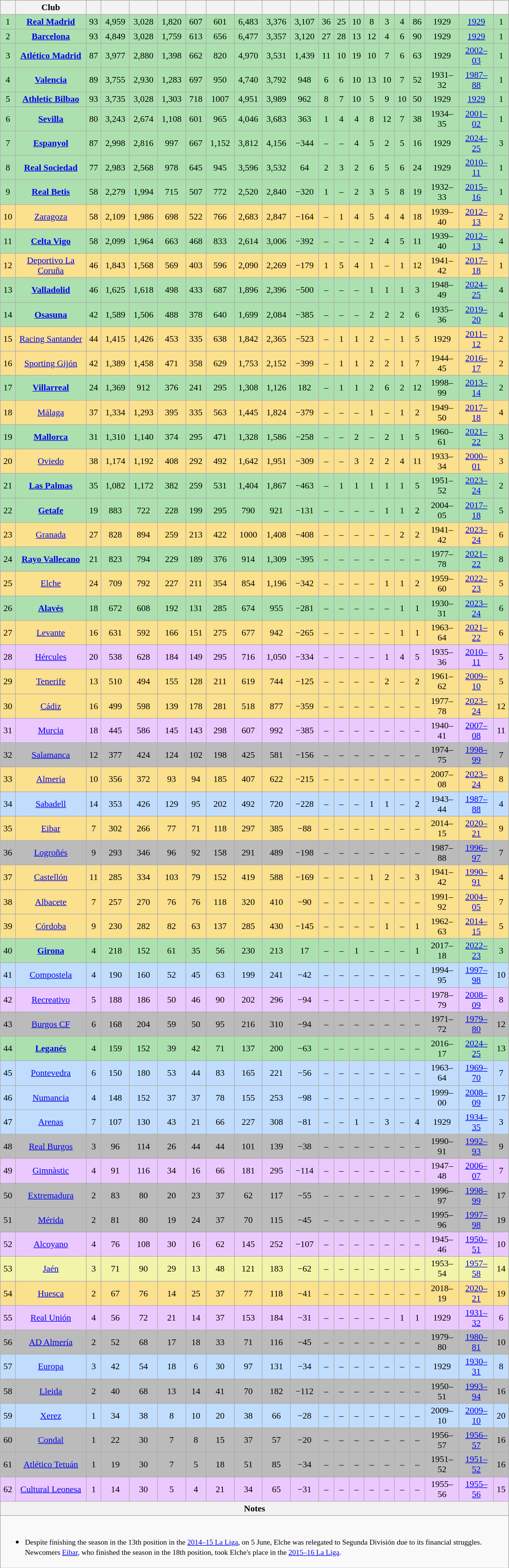<table class="wikitable collapsible collapsed sortable" style="text-align:center; font-size:98%; width:900px;">
<tr>
<th></th>
<th>Club</th>
<th></th>
<th></th>
<th></th>
<th></th>
<th></th>
<th></th>
<th></th>
<th></th>
<th></th>
<th></th>
<th></th>
<th></th>
<th></th>
<th></th>
<th></th>
<th></th>
<th></th>
<th></th>
<th></th>
</tr>
<tr style="background:#ace1af;">
<td>1</td>
<td><strong><a href='#'>Real Madrid</a></strong></td>
<td>93</td>
<td>4,959</td>
<td>3,028</td>
<td>1,820</td>
<td>607</td>
<td>601</td>
<td>6,483</td>
<td>3,376</td>
<td>3,107</td>
<td>36</td>
<td>25</td>
<td>10</td>
<td>8</td>
<td>3</td>
<td>4</td>
<td>86</td>
<td>1929</td>
<td><a href='#'>1929</a></td>
<td>1</td>
</tr>
<tr style="background:#ace1af;">
<td>2</td>
<td><strong><a href='#'>Barcelona</a></strong></td>
<td>93</td>
<td>4,849</td>
<td>3,028</td>
<td>1,759</td>
<td>613</td>
<td>656</td>
<td>6,477</td>
<td>3,357</td>
<td>3,120</td>
<td>27</td>
<td>28</td>
<td>13</td>
<td>12</td>
<td>4</td>
<td>6</td>
<td>90</td>
<td>1929</td>
<td><a href='#'>1929</a></td>
<td>1</td>
</tr>
<tr style="background:#ace1af;">
<td>3</td>
<td><strong><a href='#'>Atlético Madrid</a></strong></td>
<td>87</td>
<td>3,977</td>
<td>2,880</td>
<td>1,398</td>
<td>662</td>
<td>820</td>
<td>4,970</td>
<td>3,531</td>
<td>1,439</td>
<td>11</td>
<td>10</td>
<td>19</td>
<td>10</td>
<td>7</td>
<td>6</td>
<td>63</td>
<td>1929</td>
<td><a href='#'>2002–03</a></td>
<td>1</td>
</tr>
<tr style="background:#ace1af;">
<td>4</td>
<td><strong><a href='#'>Valencia</a></strong></td>
<td>89</td>
<td>3,755</td>
<td>2,930</td>
<td>1,283</td>
<td>697</td>
<td>950</td>
<td>4,740</td>
<td>3,792</td>
<td>948</td>
<td>6</td>
<td>6</td>
<td>10</td>
<td>13</td>
<td>10</td>
<td>7</td>
<td>52</td>
<td>1931–32</td>
<td><a href='#'>1987–88</a></td>
<td>1</td>
</tr>
<tr style="background:#ace1af;">
<td>5</td>
<td><strong><a href='#'>Athletic Bilbao</a></strong></td>
<td>93</td>
<td>3,735</td>
<td>3,028</td>
<td>1,303</td>
<td>718</td>
<td>1007</td>
<td>4,951</td>
<td>3,989</td>
<td>962</td>
<td>8</td>
<td>7</td>
<td>10</td>
<td>5</td>
<td>9</td>
<td>10</td>
<td>50</td>
<td>1929</td>
<td><a href='#'>1929</a></td>
<td>1</td>
</tr>
<tr style="background:#ace1af;">
<td>6</td>
<td><strong><a href='#'>Sevilla</a></strong></td>
<td>80</td>
<td>3,243</td>
<td>2,674</td>
<td>1,108</td>
<td>601</td>
<td>965</td>
<td>4,046</td>
<td>3,683</td>
<td>363</td>
<td>1</td>
<td>4</td>
<td>4</td>
<td>8</td>
<td>12</td>
<td>7</td>
<td>38</td>
<td>1934–35</td>
<td><a href='#'>2001–02</a></td>
<td>1</td>
</tr>
<tr style="background:#ace1af;">
<td>7</td>
<td><strong><a href='#'>Espanyol</a></strong></td>
<td>87</td>
<td>2,998</td>
<td>2,816</td>
<td>997</td>
<td>667</td>
<td>1,152</td>
<td>3,812</td>
<td>4,156</td>
<td>−344</td>
<td>–</td>
<td>–</td>
<td>4</td>
<td>5</td>
<td>2</td>
<td>5</td>
<td>16</td>
<td>1929</td>
<td><a href='#'>2024–25</a></td>
<td>3</td>
</tr>
<tr style="background:#ace1af;">
<td>8</td>
<td><strong><a href='#'>Real Sociedad</a></strong></td>
<td>77</td>
<td>2,983</td>
<td>2,568</td>
<td>978</td>
<td>645</td>
<td>945</td>
<td>3,596</td>
<td>3,532</td>
<td>64</td>
<td>2</td>
<td>3</td>
<td>2</td>
<td>6</td>
<td>5</td>
<td>6</td>
<td>24</td>
<td>1929</td>
<td><a href='#'>2010–11</a></td>
<td>1</td>
</tr>
<tr style="background:#ace1af;">
<td>9</td>
<td><strong><a href='#'>Real Betis</a></strong></td>
<td>58</td>
<td>2,279</td>
<td>1,994</td>
<td>715</td>
<td>507</td>
<td>772</td>
<td>2,520</td>
<td>2,840</td>
<td>−320</td>
<td>1</td>
<td>–</td>
<td>2</td>
<td>3</td>
<td>5</td>
<td>8</td>
<td>19</td>
<td>1932–33</td>
<td><a href='#'>2015–16</a></td>
<td>1</td>
</tr>
<tr style="background:#fbe08d;">
<td>10</td>
<td><a href='#'>Zaragoza</a></td>
<td>58</td>
<td>2,109</td>
<td>1,986</td>
<td>698</td>
<td>522</td>
<td>766</td>
<td>2,683</td>
<td>2,847</td>
<td>−164</td>
<td>–</td>
<td>1</td>
<td>4</td>
<td>5</td>
<td>4</td>
<td>4</td>
<td>18</td>
<td>1939–40</td>
<td><a href='#'>2012–13</a></td>
<td>2</td>
</tr>
<tr style="background:#ace1af;">
<td>11</td>
<td><strong><a href='#'>Celta Vigo</a></strong></td>
<td>58</td>
<td>2,099</td>
<td>1,964</td>
<td>663</td>
<td>468</td>
<td>833</td>
<td>2,614</td>
<td>3,006</td>
<td>−392</td>
<td>–</td>
<td>–</td>
<td>–</td>
<td>2</td>
<td>4</td>
<td>5</td>
<td>11</td>
<td>1939–40</td>
<td><a href='#'>2012–13</a></td>
<td>4</td>
</tr>
<tr style="background:#fbe08d;">
<td>12</td>
<td><a href='#'>Deportivo La Coruña</a></td>
<td>46</td>
<td>1,843</td>
<td>1,568</td>
<td>569</td>
<td>403</td>
<td>596</td>
<td>2,090</td>
<td>2,269</td>
<td>−179</td>
<td>1</td>
<td>5</td>
<td>4</td>
<td>1</td>
<td>–</td>
<td>1</td>
<td>12</td>
<td>1941–42</td>
<td><a href='#'>2017–18</a></td>
<td>1</td>
</tr>
<tr style="background:#ace1af;">
<td>13</td>
<td><strong><a href='#'>Valladolid</a></strong></td>
<td>46</td>
<td>1,625</td>
<td>1,618</td>
<td>498</td>
<td>433</td>
<td>687</td>
<td>1,896</td>
<td>2,396</td>
<td>−500</td>
<td>–</td>
<td>–</td>
<td>–</td>
<td>1</td>
<td>1</td>
<td>1</td>
<td>3</td>
<td>1948–49</td>
<td><a href='#'>2024–25</a></td>
<td>4</td>
</tr>
<tr style="background:#ace1af;">
<td>14</td>
<td><strong><a href='#'>Osasuna</a></strong></td>
<td>42</td>
<td>1,589</td>
<td>1,506</td>
<td>488</td>
<td>378</td>
<td>640</td>
<td>1,699</td>
<td>2,084</td>
<td>−385</td>
<td>–</td>
<td>–</td>
<td>–</td>
<td>2</td>
<td>2</td>
<td>2</td>
<td>6</td>
<td>1935–36</td>
<td><a href='#'>2019–20</a></td>
<td>4</td>
</tr>
<tr style="background:#fbe08d;">
<td>15</td>
<td><a href='#'>Racing Santander</a></td>
<td>44</td>
<td>1,415</td>
<td>1,426</td>
<td>453</td>
<td>335</td>
<td>638</td>
<td>1,842</td>
<td>2,365</td>
<td>−523</td>
<td>–</td>
<td>1</td>
<td>1</td>
<td>2</td>
<td>–</td>
<td>1</td>
<td>5</td>
<td>1929</td>
<td><a href='#'>2011–12</a></td>
<td>2</td>
</tr>
<tr style="background:#fbe08d;">
<td>16</td>
<td><a href='#'>Sporting Gijón</a></td>
<td>42</td>
<td>1,389</td>
<td>1,458</td>
<td>471</td>
<td>358</td>
<td>629</td>
<td>1,753</td>
<td>2,152</td>
<td>−399</td>
<td>–</td>
<td>1</td>
<td>1</td>
<td>2</td>
<td>2</td>
<td>1</td>
<td>7</td>
<td>1944–45</td>
<td><a href='#'>2016–17</a></td>
<td>2</td>
</tr>
<tr style="background:#ace1af;">
<td>17</td>
<td><strong><a href='#'>Villarreal</a></strong></td>
<td>24</td>
<td>1,369</td>
<td>912</td>
<td>376</td>
<td>241</td>
<td>295</td>
<td>1,308</td>
<td>1,126</td>
<td>182</td>
<td>–</td>
<td>1</td>
<td>1</td>
<td>2</td>
<td>6</td>
<td>2</td>
<td>12</td>
<td>1998–99</td>
<td><a href='#'>2013–14</a></td>
<td>2</td>
</tr>
<tr style="background:#fbe08d;">
<td>18</td>
<td><a href='#'>Málaga</a></td>
<td>37</td>
<td>1,334</td>
<td>1,293</td>
<td>395</td>
<td>335</td>
<td>563</td>
<td>1,445</td>
<td>1,824</td>
<td>−379</td>
<td>–</td>
<td>–</td>
<td>–</td>
<td>1</td>
<td>–</td>
<td>1</td>
<td>2</td>
<td>1949–50</td>
<td><a href='#'>2017–18</a></td>
<td>4</td>
</tr>
<tr style="background:#ace1af;">
<td>19</td>
<td><strong><a href='#'>Mallorca</a></strong></td>
<td>31</td>
<td>1,310</td>
<td>1,140</td>
<td>374</td>
<td>295</td>
<td>471</td>
<td>1,328</td>
<td>1,586</td>
<td>−258</td>
<td>–</td>
<td>–</td>
<td>2</td>
<td>–</td>
<td>2</td>
<td>1</td>
<td>5</td>
<td>1960–61</td>
<td><a href='#'>2021–22</a></td>
<td>3</td>
</tr>
<tr style="background:#fbe08d;">
<td>20</td>
<td><a href='#'>Oviedo</a></td>
<td>38</td>
<td>1,174</td>
<td>1,192</td>
<td>408</td>
<td>292</td>
<td>492</td>
<td>1,642</td>
<td>1,951</td>
<td>−309</td>
<td>–</td>
<td>–</td>
<td>3</td>
<td>2</td>
<td>2</td>
<td>4</td>
<td>11</td>
<td>1933–34</td>
<td><a href='#'>2000–01</a></td>
<td>3</td>
</tr>
<tr style="background:#ace1af;">
<td>21</td>
<td><strong><a href='#'>Las Palmas</a></strong></td>
<td>35</td>
<td>1,082</td>
<td>1,172</td>
<td>382</td>
<td>259</td>
<td>531</td>
<td>1,404</td>
<td>1,867</td>
<td>−463</td>
<td>–</td>
<td>1</td>
<td>1</td>
<td>1</td>
<td>1</td>
<td>1</td>
<td>5</td>
<td>1951–52</td>
<td><a href='#'>2023–24</a></td>
<td>2</td>
</tr>
<tr style="background:#ace1af;">
<td>22</td>
<td><strong><a href='#'>Getafe</a></strong></td>
<td>19</td>
<td>883</td>
<td>722</td>
<td>228</td>
<td>199</td>
<td>295</td>
<td>790</td>
<td>921</td>
<td>−131</td>
<td>–</td>
<td>–</td>
<td>–</td>
<td>–</td>
<td>1</td>
<td>1</td>
<td>2</td>
<td>2004–05</td>
<td><a href='#'>2017–18</a></td>
<td>5</td>
</tr>
<tr style="background:#fbe08d;">
<td>23</td>
<td><a href='#'>Granada</a></td>
<td>27</td>
<td>828</td>
<td>894</td>
<td>259</td>
<td>213</td>
<td>422</td>
<td>1000</td>
<td>1,408</td>
<td>−408</td>
<td>–</td>
<td>–</td>
<td>–</td>
<td>–</td>
<td>–</td>
<td>2</td>
<td>2</td>
<td>1941–42</td>
<td><a href='#'>2023–24</a></td>
<td>6</td>
</tr>
<tr style="background:#ace1af;">
<td>24</td>
<td><strong><a href='#'>Rayo Vallecano</a></strong></td>
<td>21</td>
<td>823</td>
<td>794</td>
<td>229</td>
<td>189</td>
<td>376</td>
<td>914</td>
<td>1,309</td>
<td>−395</td>
<td>–</td>
<td>–</td>
<td>–</td>
<td>–</td>
<td>–</td>
<td>–</td>
<td>–</td>
<td>1977–78</td>
<td><a href='#'>2021–22</a></td>
<td>8</td>
</tr>
<tr style="background:#fbe08d;">
<td>25</td>
<td><a href='#'>Elche</a></td>
<td>24</td>
<td>709</td>
<td>792</td>
<td>227</td>
<td>211</td>
<td>354</td>
<td>854</td>
<td>1,196</td>
<td>−342</td>
<td>–</td>
<td>–</td>
<td>–</td>
<td>–</td>
<td>1</td>
<td>1</td>
<td>2</td>
<td>1959–60</td>
<td><a href='#'>2022–23</a></td>
<td>5</td>
</tr>
<tr style="background:#ace1af;">
<td>26</td>
<td><strong><a href='#'>Alavés</a></strong></td>
<td>18</td>
<td>672</td>
<td>608</td>
<td>192</td>
<td>131</td>
<td>285</td>
<td>674</td>
<td>955</td>
<td>−281</td>
<td>–</td>
<td>–</td>
<td>–</td>
<td>–</td>
<td>–</td>
<td>1</td>
<td>1</td>
<td>1930–31</td>
<td><a href='#'>2023–24</a></td>
<td>6</td>
</tr>
<tr style="background:#fbe08d;">
<td>27</td>
<td><a href='#'>Levante</a></td>
<td>16</td>
<td>631</td>
<td>592</td>
<td>166</td>
<td>151</td>
<td>275</td>
<td>677</td>
<td>942</td>
<td>−265</td>
<td>–</td>
<td>–</td>
<td>–</td>
<td>–</td>
<td>–</td>
<td>1</td>
<td>1</td>
<td>1963–64</td>
<td><a href='#'>2021–22</a></td>
<td>6</td>
</tr>
<tr style="background:#ebc9fe;">
<td>28</td>
<td><a href='#'>Hércules</a></td>
<td>20</td>
<td>538</td>
<td>628</td>
<td>184</td>
<td>149</td>
<td>295</td>
<td>716</td>
<td>1,050</td>
<td>−334</td>
<td>–</td>
<td>–</td>
<td>–</td>
<td>–</td>
<td>1</td>
<td>4</td>
<td>5</td>
<td>1935–36</td>
<td><a href='#'>2010–11</a></td>
<td>5</td>
</tr>
<tr style="background:#fbe08d;">
<td>29</td>
<td><a href='#'>Tenerife</a></td>
<td>13</td>
<td>510</td>
<td>494</td>
<td>155</td>
<td>128</td>
<td>211</td>
<td>619</td>
<td>744</td>
<td>−125</td>
<td>–</td>
<td>–</td>
<td>–</td>
<td>–</td>
<td>2</td>
<td>–</td>
<td>2</td>
<td>1961–62</td>
<td><a href='#'>2009–10</a></td>
<td>5</td>
</tr>
<tr style="background:#fbe08d;">
<td>30</td>
<td><a href='#'>Cádiz</a></td>
<td>16</td>
<td>499</td>
<td>598</td>
<td>139</td>
<td>178</td>
<td>281</td>
<td>518</td>
<td>877</td>
<td>−359</td>
<td>–</td>
<td>–</td>
<td>–</td>
<td>–</td>
<td>–</td>
<td>–</td>
<td>–</td>
<td>1977–78</td>
<td><a href='#'>2023–24</a></td>
<td>12</td>
</tr>
<tr style="background:#ebc9fe;">
<td>31</td>
<td><a href='#'>Murcia</a></td>
<td>18</td>
<td>445</td>
<td>586</td>
<td>145</td>
<td>143</td>
<td>298</td>
<td>607</td>
<td>992</td>
<td>−385</td>
<td>–</td>
<td>–</td>
<td>–</td>
<td>–</td>
<td>–</td>
<td>–</td>
<td>–</td>
<td>1940–41</td>
<td><a href='#'>2007–08</a></td>
<td>11</td>
</tr>
<tr style="background:#bbb;">
<td>32</td>
<td><a href='#'>Salamanca</a></td>
<td>12</td>
<td>377</td>
<td>424</td>
<td>124</td>
<td>102</td>
<td>198</td>
<td>425</td>
<td>581</td>
<td>−156</td>
<td>–</td>
<td>–</td>
<td>–</td>
<td>–</td>
<td>–</td>
<td>–</td>
<td>–</td>
<td>1974–75</td>
<td><a href='#'>1998–99</a></td>
<td>7</td>
</tr>
<tr style="background:#fbe08d;">
<td>33</td>
<td><a href='#'>Almería</a></td>
<td>10</td>
<td>356</td>
<td>372</td>
<td>93</td>
<td>94</td>
<td>185</td>
<td>407</td>
<td>622</td>
<td>−215</td>
<td>–</td>
<td>–</td>
<td>–</td>
<td>–</td>
<td>–</td>
<td>–</td>
<td>–</td>
<td>2007–08</td>
<td><a href='#'>2023–24</a></td>
<td>8</td>
</tr>
<tr style="background:#c1ddfd;">
<td>34</td>
<td><a href='#'>Sabadell</a></td>
<td>14</td>
<td>353</td>
<td>426</td>
<td>129</td>
<td>95</td>
<td>202</td>
<td>492</td>
<td>720</td>
<td>−228</td>
<td>–</td>
<td>–</td>
<td>–</td>
<td>1</td>
<td>1</td>
<td>–</td>
<td>2</td>
<td>1943–44</td>
<td><a href='#'>1987–88</a></td>
<td>4</td>
</tr>
<tr style="background:#fbe08d;">
<td>35</td>
<td><a href='#'>Eibar</a></td>
<td>7</td>
<td>302</td>
<td>266</td>
<td>77</td>
<td>71</td>
<td>118</td>
<td>297</td>
<td>385</td>
<td>−88</td>
<td>–</td>
<td>–</td>
<td>–</td>
<td>–</td>
<td>–</td>
<td>–</td>
<td>–</td>
<td>2014–15</td>
<td><a href='#'>2020–21</a></td>
<td>9</td>
</tr>
<tr style="background:#bbb;">
<td>36</td>
<td><a href='#'>Logroñés</a></td>
<td>9</td>
<td>293</td>
<td>346</td>
<td>96</td>
<td>92</td>
<td>158</td>
<td>291</td>
<td>489</td>
<td>−198</td>
<td>–</td>
<td>–</td>
<td>–</td>
<td>–</td>
<td>–</td>
<td>–</td>
<td>–</td>
<td>1987–88</td>
<td><a href='#'>1996–97</a></td>
<td>7</td>
</tr>
<tr style="background:#fbe08d;">
<td>37</td>
<td><a href='#'>Castellón</a></td>
<td>11</td>
<td>285</td>
<td>334</td>
<td>103</td>
<td>79</td>
<td>152</td>
<td>419</td>
<td>588</td>
<td>−169</td>
<td>–</td>
<td>–</td>
<td>–</td>
<td>1</td>
<td>2</td>
<td>–</td>
<td>3</td>
<td>1941–42</td>
<td><a href='#'>1990–91</a></td>
<td>4</td>
</tr>
<tr style="background:#fbe08d;">
<td>38</td>
<td><a href='#'>Albacete</a></td>
<td>7</td>
<td>257</td>
<td>270</td>
<td>76</td>
<td>76</td>
<td>118</td>
<td>320</td>
<td>410</td>
<td>−90</td>
<td>–</td>
<td>–</td>
<td>–</td>
<td>–</td>
<td>–</td>
<td>–</td>
<td>–</td>
<td>1991–92</td>
<td><a href='#'>2004–05</a></td>
<td>7</td>
</tr>
<tr style="background:#fbe08d;">
<td>39</td>
<td><a href='#'>Córdoba</a></td>
<td>9</td>
<td>230</td>
<td>282</td>
<td>82</td>
<td>63</td>
<td>137</td>
<td>285</td>
<td>430</td>
<td>−145</td>
<td>–</td>
<td>–</td>
<td>–</td>
<td>–</td>
<td>1</td>
<td>–</td>
<td>1</td>
<td>1962–63</td>
<td><a href='#'>2014–15</a></td>
<td>5</td>
</tr>
<tr style="background:#ace1af;">
<td>40</td>
<td><strong><a href='#'>Girona</a></strong></td>
<td>4</td>
<td>218</td>
<td>152</td>
<td>61</td>
<td>35</td>
<td>56</td>
<td>230</td>
<td>213</td>
<td>17</td>
<td>–</td>
<td>–</td>
<td>1</td>
<td>–</td>
<td>–</td>
<td>–</td>
<td>1</td>
<td>2017–18</td>
<td><a href='#'>2022–23</a></td>
<td>3</td>
</tr>
<tr style="background:#c1ddfd;">
<td>41</td>
<td><a href='#'>Compostela</a></td>
<td>4</td>
<td>190</td>
<td>160</td>
<td>52</td>
<td>45</td>
<td>63</td>
<td>199</td>
<td>241</td>
<td>−42</td>
<td>–</td>
<td>–</td>
<td>–</td>
<td>–</td>
<td>–</td>
<td>–</td>
<td>–</td>
<td>1994–95</td>
<td><a href='#'>1997–98</a></td>
<td>10</td>
</tr>
<tr style="background:#ebc9fe;">
<td>42</td>
<td><a href='#'>Recreativo</a></td>
<td>5</td>
<td>188</td>
<td>186</td>
<td>50</td>
<td>46</td>
<td>90</td>
<td>202</td>
<td>296</td>
<td>−94</td>
<td>–</td>
<td>–</td>
<td>–</td>
<td>–</td>
<td>–</td>
<td>–</td>
<td>–</td>
<td>1978–79</td>
<td><a href='#'>2008–09</a></td>
<td>8</td>
</tr>
<tr style="background:#bbb;">
<td>43</td>
<td><a href='#'>Burgos CF</a></td>
<td>6</td>
<td>168</td>
<td>204</td>
<td>59</td>
<td>50</td>
<td>95</td>
<td>216</td>
<td>310</td>
<td>−94</td>
<td>–</td>
<td>–</td>
<td>–</td>
<td>–</td>
<td>–</td>
<td>–</td>
<td>–</td>
<td>1971–72</td>
<td><a href='#'>1979–80</a></td>
<td>12</td>
</tr>
<tr style="background:#ace1af;">
<td>44</td>
<td><strong><a href='#'>Leganés</a></strong></td>
<td>4</td>
<td>159</td>
<td>152</td>
<td>39</td>
<td>42</td>
<td>71</td>
<td>137</td>
<td>200</td>
<td>−63</td>
<td>–</td>
<td>–</td>
<td>–</td>
<td>–</td>
<td>–</td>
<td>–</td>
<td>–</td>
<td>2016–17</td>
<td><a href='#'>2024–25</a></td>
<td>13</td>
</tr>
<tr style="background:#c1ddfd;">
<td>45</td>
<td><a href='#'>Pontevedra</a></td>
<td>6</td>
<td>150</td>
<td>180</td>
<td>53</td>
<td>44</td>
<td>83</td>
<td>165</td>
<td>221</td>
<td>−56</td>
<td>–</td>
<td>–</td>
<td>–</td>
<td>–</td>
<td>–</td>
<td>–</td>
<td>–</td>
<td>1963–64</td>
<td><a href='#'>1969–70</a></td>
<td>7</td>
</tr>
<tr style="background:#c1ddfd;">
<td>46</td>
<td><a href='#'>Numancia</a></td>
<td>4</td>
<td>148</td>
<td>152</td>
<td>37</td>
<td>37</td>
<td>78</td>
<td>155</td>
<td>253</td>
<td>−98</td>
<td>–</td>
<td>–</td>
<td>–</td>
<td>–</td>
<td>–</td>
<td>–</td>
<td>–</td>
<td>1999–00</td>
<td><a href='#'>2008–09</a></td>
<td>17</td>
</tr>
<tr style="background:#c1ddfd;">
<td>47</td>
<td><a href='#'>Arenas</a></td>
<td>7</td>
<td>107</td>
<td>130</td>
<td>43</td>
<td>21</td>
<td>66</td>
<td>227</td>
<td>308</td>
<td>−81</td>
<td>–</td>
<td>–</td>
<td>1</td>
<td>–</td>
<td>3</td>
<td>–</td>
<td>4</td>
<td>1929</td>
<td><a href='#'>1934–35</a></td>
<td>3</td>
</tr>
<tr style="background:#bbb;">
<td>48</td>
<td><a href='#'>Real Burgos</a></td>
<td>3</td>
<td>96</td>
<td>114</td>
<td>26</td>
<td>44</td>
<td>44</td>
<td>101</td>
<td>139</td>
<td>−38</td>
<td>–</td>
<td>–</td>
<td>–</td>
<td>–</td>
<td>–</td>
<td>–</td>
<td>–</td>
<td>1990–91</td>
<td><a href='#'>1992–93</a></td>
<td>9</td>
</tr>
<tr style="background:#ebc9fe;">
<td>49</td>
<td><a href='#'>Gimnàstic</a></td>
<td>4</td>
<td>91</td>
<td>116</td>
<td>34</td>
<td>16</td>
<td>66</td>
<td>181</td>
<td>295</td>
<td>−114</td>
<td>–</td>
<td>–</td>
<td>–</td>
<td>–</td>
<td>–</td>
<td>–</td>
<td>–</td>
<td>1947–48</td>
<td><a href='#'>2006–07</a></td>
<td>7</td>
</tr>
<tr style="background:#bbb;">
<td>50</td>
<td><a href='#'>Extremadura</a></td>
<td>2</td>
<td>83</td>
<td>80</td>
<td>20</td>
<td>23</td>
<td>37</td>
<td>62</td>
<td>117</td>
<td>−55</td>
<td>–</td>
<td>–</td>
<td>–</td>
<td>–</td>
<td>–</td>
<td>–</td>
<td>–</td>
<td>1996–97</td>
<td><a href='#'>1998–99</a></td>
<td>17</td>
</tr>
<tr style="background:#bbb;">
<td>51</td>
<td><a href='#'>Mérida</a></td>
<td>2</td>
<td>81</td>
<td>80</td>
<td>19</td>
<td>24</td>
<td>37</td>
<td>70</td>
<td>115</td>
<td>−45</td>
<td>–</td>
<td>–</td>
<td>–</td>
<td>–</td>
<td>–</td>
<td>–</td>
<td>–</td>
<td>1995–96</td>
<td><a href='#'>1997–98</a></td>
<td>19</td>
</tr>
<tr style="background:#ebc9fe;">
<td>52</td>
<td><a href='#'>Alcoyano</a></td>
<td>4</td>
<td>76</td>
<td>108</td>
<td>30</td>
<td>16</td>
<td>62</td>
<td>145</td>
<td>252</td>
<td>−107</td>
<td>–</td>
<td>–</td>
<td>–</td>
<td>–</td>
<td>–</td>
<td>–</td>
<td>–</td>
<td>1945–46</td>
<td><a href='#'>1950–51</a></td>
<td>10</td>
</tr>
<tr style="background:#F2F5A9;">
<td>53</td>
<td><a href='#'>Jaén</a></td>
<td>3</td>
<td>71</td>
<td>90</td>
<td>29</td>
<td>13</td>
<td>48</td>
<td>121</td>
<td>183</td>
<td>−62</td>
<td>–</td>
<td>–</td>
<td>–</td>
<td>–</td>
<td>–</td>
<td>–</td>
<td>–</td>
<td>1953–54</td>
<td><a href='#'>1957–58</a></td>
<td>14</td>
</tr>
<tr style="background:#fbe08d;">
<td>54</td>
<td><a href='#'>Huesca</a></td>
<td>2</td>
<td>67</td>
<td>76</td>
<td>14</td>
<td>25</td>
<td>37</td>
<td>77</td>
<td>118</td>
<td>−41</td>
<td>–</td>
<td>–</td>
<td>–</td>
<td>–</td>
<td>–</td>
<td>–</td>
<td>–</td>
<td>2018–19</td>
<td><a href='#'>2020–21</a></td>
<td>19</td>
</tr>
<tr style="background:#ebc9fe;">
<td>55</td>
<td><a href='#'>Real Unión</a></td>
<td>4</td>
<td>56</td>
<td>72</td>
<td>21</td>
<td>14</td>
<td>37</td>
<td>153</td>
<td>184</td>
<td>−31</td>
<td>–</td>
<td>–</td>
<td>–</td>
<td>–</td>
<td>–</td>
<td>1</td>
<td>1</td>
<td>1929</td>
<td><a href='#'>1931–32</a></td>
<td>6</td>
</tr>
<tr style="background:#bbb;">
<td>56</td>
<td><a href='#'>AD Almería</a></td>
<td>2</td>
<td>52</td>
<td>68</td>
<td>17</td>
<td>18</td>
<td>33</td>
<td>71</td>
<td>116</td>
<td>−45</td>
<td>–</td>
<td>–</td>
<td>–</td>
<td>–</td>
<td>–</td>
<td>–</td>
<td>–</td>
<td>1979–80</td>
<td><a href='#'>1980–81</a></td>
<td>10</td>
</tr>
<tr style="background:#c1ddfd;">
<td>57</td>
<td><a href='#'>Europa</a></td>
<td>3</td>
<td>42</td>
<td>54</td>
<td>18</td>
<td>6</td>
<td>30</td>
<td>97</td>
<td>131</td>
<td>−34</td>
<td>–</td>
<td>–</td>
<td>–</td>
<td>–</td>
<td>–</td>
<td>–</td>
<td>–</td>
<td>1929</td>
<td><a href='#'>1930–31</a></td>
<td>8</td>
</tr>
<tr style="background:#bbb;">
<td>58</td>
<td><a href='#'>Lleida</a></td>
<td>2</td>
<td>40</td>
<td>68</td>
<td>13</td>
<td>14</td>
<td>41</td>
<td>70</td>
<td>182</td>
<td>−112</td>
<td>–</td>
<td>–</td>
<td>–</td>
<td>–</td>
<td>–</td>
<td>–</td>
<td>–</td>
<td>1950–51</td>
<td><a href='#'>1993–94</a></td>
<td>16</td>
</tr>
<tr style="background:#c1ddfd;">
<td>59</td>
<td><a href='#'>Xerez</a></td>
<td>1</td>
<td>34</td>
<td>38</td>
<td>8</td>
<td>10</td>
<td>20</td>
<td>38</td>
<td>66</td>
<td>−28</td>
<td>–</td>
<td>–</td>
<td>–</td>
<td>–</td>
<td>–</td>
<td>–</td>
<td>–</td>
<td>2009–10</td>
<td><a href='#'>2009–10</a></td>
<td>20</td>
</tr>
<tr style="background:#bbb;">
<td>60</td>
<td><a href='#'>Condal</a></td>
<td>1</td>
<td>22</td>
<td>30</td>
<td>7</td>
<td>8</td>
<td>15</td>
<td>37</td>
<td>57</td>
<td>−20</td>
<td>–</td>
<td>–</td>
<td>–</td>
<td>–</td>
<td>–</td>
<td>–</td>
<td>–</td>
<td>1956–57</td>
<td><a href='#'>1956–57</a></td>
<td>16</td>
</tr>
<tr style="background:#bbb;">
<td>61</td>
<td><a href='#'>Atlético Tetuán</a></td>
<td>1</td>
<td>19</td>
<td>30</td>
<td>7</td>
<td>5</td>
<td>18</td>
<td>51</td>
<td>85</td>
<td>−34</td>
<td>–</td>
<td>–</td>
<td>–</td>
<td>–</td>
<td>–</td>
<td>–</td>
<td>–</td>
<td>1951–52</td>
<td><a href='#'>1951–52</a></td>
<td>16</td>
</tr>
<tr style="background:#ebc9fe;">
<td>62</td>
<td><a href='#'>Cultural Leonesa</a></td>
<td>1</td>
<td>14</td>
<td>30</td>
<td>5</td>
<td>4</td>
<td>21</td>
<td>34</td>
<td>65</td>
<td>−31</td>
<td>–</td>
<td>–</td>
<td>–</td>
<td>–</td>
<td>–</td>
<td>–</td>
<td>–</td>
<td>1955–56</td>
<td><a href='#'>1955–56</a></td>
<td>15</td>
</tr>
<tr class=sortbottom>
<th colspan=21>Notes</th>
</tr>
<tr class=sortbottom>
<td colspan=21 style="text-align:left;"><br><ul><li><small>Despite finishing the season in the 13th position in the <a href='#'>2014–15 La Liga</a>, on 5 June, Elche was relegated to Segunda División due to its financial struggles. Newcomers <a href='#'>Eibar</a>, who finished the season in the 18th position, took Elche's place in the <a href='#'>2015–16 La Liga</a>.</small></li></ul></td>
</tr>
</table>
